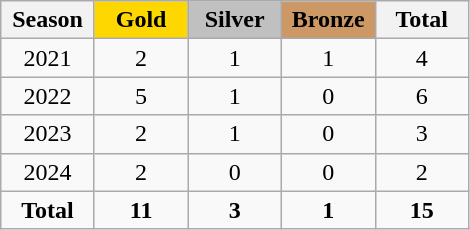<table class="wikitable" style="text-align:center">
<tr>
<th width = "55">Season</th>
<th width = "55" style = "background: Gold;">Gold</th>
<th width = "55" style = "background: Silver;">Silver</th>
<th width = "55" style = "background: #cc9966;">Bronze</th>
<th width = "55">Total</th>
</tr>
<tr>
<td>2021</td>
<td>2</td>
<td>1</td>
<td>1</td>
<td>4</td>
</tr>
<tr>
<td>2022</td>
<td>5</td>
<td>1</td>
<td>0</td>
<td>6</td>
</tr>
<tr>
<td>2023</td>
<td>2</td>
<td>1</td>
<td>0</td>
<td>3</td>
</tr>
<tr>
<td>2024</td>
<td>2</td>
<td>0</td>
<td>0</td>
<td>2</td>
</tr>
<tr>
<td><strong>Total</strong></td>
<td><strong>11</strong></td>
<td><strong>3</strong></td>
<td><strong>1</strong></td>
<td><strong>15</strong></td>
</tr>
</table>
